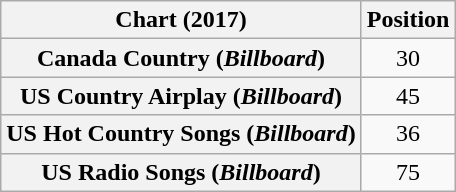<table class="wikitable sortable plainrowheaders" style="text-align:center">
<tr>
<th scope="col">Chart (2017)</th>
<th scope="col">Position</th>
</tr>
<tr>
<th scope="row">Canada Country (<em>Billboard</em>)</th>
<td>30</td>
</tr>
<tr>
<th scope="row">US Country Airplay (<em>Billboard</em>)</th>
<td>45</td>
</tr>
<tr>
<th scope="row">US Hot Country Songs (<em>Billboard</em>)</th>
<td>36</td>
</tr>
<tr>
<th scope="row">US Radio Songs (<em>Billboard</em>)</th>
<td>75</td>
</tr>
</table>
